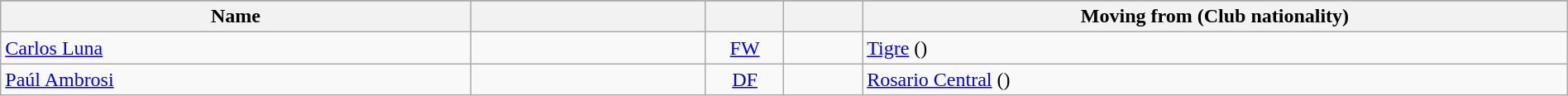<table class="wikitable" style="text-align: center; width:100%">
<tr>
</tr>
<tr>
<th width=30% align="center">Name</th>
<th width=15% align="center"></th>
<th width=5% align="center"></th>
<th width=5% align="center"></th>
<th width=45% align="center">Moving from (Club nationality)</th>
</tr>
<tr>
<td align=left><a href='#'>Carlos Luna</a></td>
<td></td>
<td><a href='#'>FW</a></td>
<td></td>
<td align=left><a href='#'>Tigre</a> ()</td>
</tr>
<tr>
<td align=left><a href='#'>Paúl Ambrosi</a></td>
<td></td>
<td><a href='#'>DF</a></td>
<td></td>
<td align=left><a href='#'>Rosario Central</a> ()</td>
</tr>
</table>
